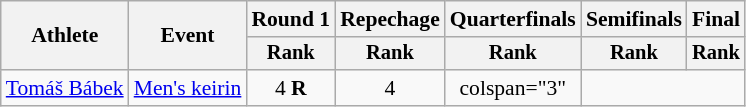<table class="wikitable" style="font-size:90%">
<tr>
<th rowspan=2>Athlete</th>
<th rowspan=2>Event</th>
<th>Round 1</th>
<th>Repechage</th>
<th>Quarterfinals</th>
<th>Semifinals</th>
<th>Final</th>
</tr>
<tr style="font-size:95%">
<th>Rank</th>
<th>Rank</th>
<th>Rank</th>
<th>Rank</th>
<th>Rank</th>
</tr>
<tr align=center>
<td align=left><a href='#'>Tomáš Bábek</a></td>
<td align=left><a href='#'>Men's keirin</a></td>
<td>4 <strong>R</strong></td>
<td>4</td>
<td>colspan="3" </td>
</tr>
</table>
